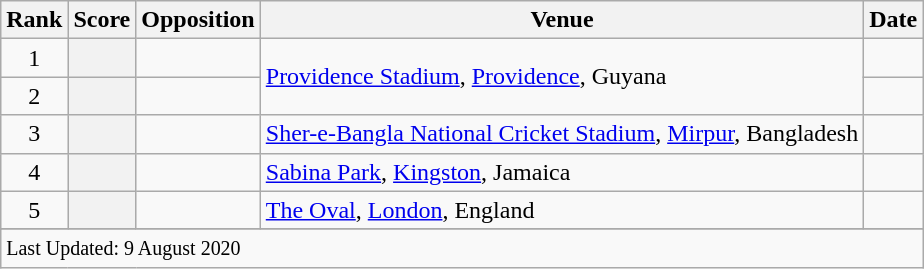<table class="wikitable plainrowheaders sortable">
<tr>
<th scope=col>Rank</th>
<th scope=col>Score</th>
<th scope=col>Opposition</th>
<th scope=col>Venue</th>
<th scope=col>Date</th>
</tr>
<tr>
<td align=center>1</td>
<th scope=row style=text-align:center;></th>
<td></td>
<td rowspan=2><a href='#'>Providence Stadium</a>, <a href='#'>Providence</a>, Guyana</td>
<td> </td>
</tr>
<tr>
<td align=center>2</td>
<th scope=row style=text-align:center;></th>
<td></td>
<td> </td>
</tr>
<tr>
<td align=center>3</td>
<th scope=row style=text-align:center;></th>
<td></td>
<td><a href='#'>Sher-e-Bangla National Cricket Stadium</a>, <a href='#'>Mirpur</a>, Bangladesh</td>
<td> </td>
</tr>
<tr>
<td align=center>4</td>
<th scope=row style=text-align:center;></th>
<td></td>
<td><a href='#'>Sabina Park</a>, <a href='#'>Kingston</a>, Jamaica</td>
<td></td>
</tr>
<tr>
<td align=center>5</td>
<th scope=row style=text-align:center;></th>
<td></td>
<td><a href='#'>The Oval</a>, <a href='#'>London</a>, England</td>
<td></td>
</tr>
<tr>
</tr>
<tr class=sortbottom>
<td colspan=5><small>Last Updated: 9 August 2020</small></td>
</tr>
</table>
